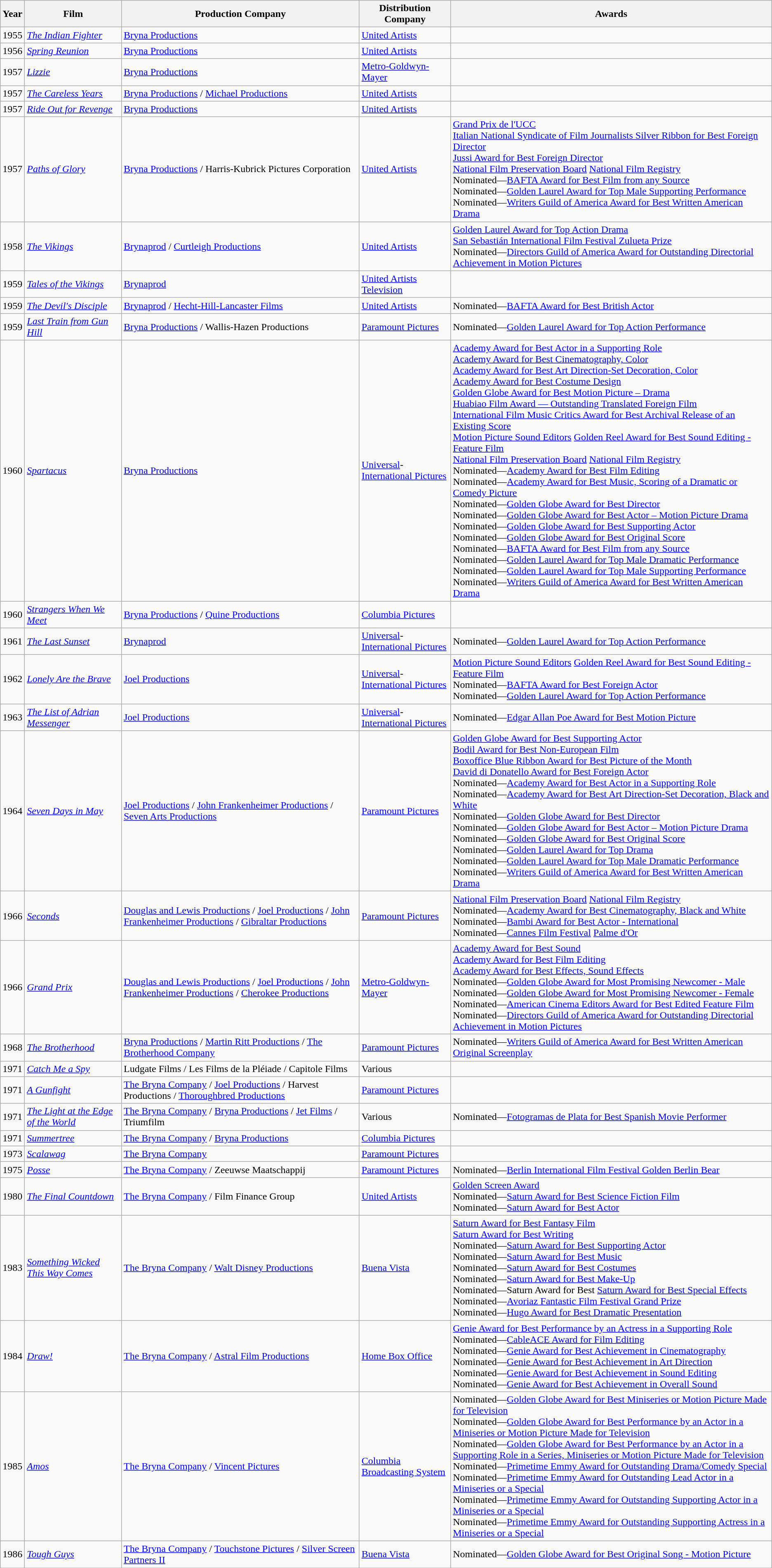<table class="wikitable sortable">
<tr>
<th>Year</th>
<th>Film</th>
<th>Production Company</th>
<th>Distribution Company</th>
<th class="unsortable">Awards</th>
</tr>
<tr>
<td>1955</td>
<td><em><a href='#'>The Indian Fighter</a></em></td>
<td><a href='#'>Bryna Productions</a></td>
<td><a href='#'>United Artists</a></td>
<td></td>
</tr>
<tr>
<td>1956</td>
<td><em><a href='#'>Spring Reunion</a></em></td>
<td><a href='#'>Bryna Productions</a></td>
<td><a href='#'>United Artists</a></td>
<td></td>
</tr>
<tr>
<td>1957</td>
<td><em><a href='#'>Lizzie</a></em></td>
<td><a href='#'>Bryna Productions</a></td>
<td><a href='#'>Metro-Goldwyn-Mayer</a></td>
<td></td>
</tr>
<tr>
<td>1957</td>
<td><em><a href='#'>The Careless Years</a></em></td>
<td><a href='#'>Bryna Productions</a> / <a href='#'>Michael Productions</a></td>
<td><a href='#'>United Artists</a></td>
<td></td>
</tr>
<tr>
<td>1957</td>
<td><em><a href='#'>Ride Out for Revenge</a></em></td>
<td><a href='#'>Bryna Productions</a></td>
<td><a href='#'>United Artists</a></td>
<td></td>
</tr>
<tr>
<td>1957</td>
<td><em><a href='#'>Paths of Glory</a></em></td>
<td><a href='#'>Bryna Productions</a> / Harris-Kubrick Pictures Corporation</td>
<td><a href='#'>United Artists</a></td>
<td><a href='#'>Grand Prix de l'UCC</a><br><a href='#'>Italian National Syndicate of Film Journalists Silver Ribbon for Best Foreign Director</a><br><a href='#'>Jussi Award for Best Foreign Director</a><br><a href='#'>National Film Preservation Board</a> <a href='#'>National Film Registry</a><br>Nominated—<a href='#'>BAFTA Award for Best Film from any Source</a><br>Nominated—<a href='#'>Golden Laurel Award for Top Male Supporting Performance</a><br>Nominated—<a href='#'>Writers Guild of America Award for Best Written American Drama</a></td>
</tr>
<tr>
<td>1958</td>
<td><em><a href='#'>The Vikings</a></em></td>
<td><a href='#'>Brynaprod</a> / <a href='#'>Curtleigh Productions</a></td>
<td><a href='#'>United Artists</a></td>
<td><a href='#'>Golden Laurel Award for Top Action Drama</a><br><a href='#'>San Sebastián International Film Festival Zulueta Prize</a><br>Nominated—<a href='#'>Directors Guild of America Award for Outstanding Directorial Achievement in Motion Pictures</a></td>
</tr>
<tr>
<td>1959</td>
<td><em><a href='#'>Tales of the Vikings</a></em></td>
<td><a href='#'>Brynaprod</a></td>
<td><a href='#'>United Artists Television</a></td>
<td></td>
</tr>
<tr>
<td>1959</td>
<td><em><a href='#'>The Devil's Disciple</a></em></td>
<td><a href='#'>Brynaprod</a> / <a href='#'>Hecht-Hill-Lancaster Films</a></td>
<td><a href='#'>United Artists</a></td>
<td>Nominated—<a href='#'>BAFTA Award for Best British Actor</a></td>
</tr>
<tr>
<td>1959</td>
<td><em><a href='#'>Last Train from Gun Hill</a></em></td>
<td><a href='#'>Bryna Productions</a> / Wallis-Hazen Productions</td>
<td><a href='#'>Paramount Pictures</a></td>
<td>Nominated—<a href='#'>Golden Laurel Award for Top Action Performance</a></td>
</tr>
<tr>
<td>1960</td>
<td><em><a href='#'>Spartacus</a></em></td>
<td><a href='#'>Bryna Productions</a></td>
<td><a href='#'>Universal</a>-<a href='#'>International Pictures</a></td>
<td><a href='#'>Academy Award for Best Actor in a Supporting Role</a><br><a href='#'>Academy Award for Best Cinematography, Color</a><br><a href='#'>Academy Award for Best Art Direction-Set Decoration, Color</a><br><a href='#'>Academy Award for Best Costume Design</a><br><a href='#'>Golden Globe Award for Best Motion Picture – Drama</a><br><a href='#'>Huabiao Film Award — Outstanding Translated Foreign Film</a><br><a href='#'>International Film Music Critics Award for Best Archival Release of an Existing Score</a><br><a href='#'>Motion Picture Sound Editors</a> <a href='#'>Golden Reel Award for Best Sound Editing - Feature Film</a><br><a href='#'>National Film Preservation Board</a> <a href='#'>National Film Registry</a><br>Nominated—<a href='#'>Academy Award for Best Film Editing</a><br>Nominated—<a href='#'>Academy Award for Best Music, Scoring of a Dramatic or Comedy Picture</a><br>Nominated—<a href='#'>Golden Globe Award for Best Director</a><br>Nominated—<a href='#'>Golden Globe Award for Best Actor – Motion Picture Drama</a><br>Nominated—<a href='#'>Golden Globe Award for Best Supporting Actor</a><br>Nominated—<a href='#'>Golden Globe Award for Best Original Score</a><br>Nominated—<a href='#'>BAFTA Award for Best Film from any Source</a><br>Nominated—<a href='#'>Golden Laurel Award for Top Male Dramatic Performance</a><br>Nominated—<a href='#'>Golden Laurel Award for Top Male Supporting Performance</a><br>Nominated—<a href='#'>Writers Guild of America Award for Best Written American Drama</a></td>
</tr>
<tr>
<td>1960</td>
<td><em><a href='#'>Strangers When We Meet</a></em></td>
<td><a href='#'>Bryna Productions</a> / <a href='#'>Quine Productions</a></td>
<td><a href='#'>Columbia Pictures</a></td>
<td></td>
</tr>
<tr>
<td>1961</td>
<td><em><a href='#'>The Last Sunset</a></em></td>
<td><a href='#'>Brynaprod</a></td>
<td><a href='#'>Universal</a>-<a href='#'>International Pictures</a></td>
<td>Nominated—<a href='#'>Golden Laurel Award for Top Action Performance</a></td>
</tr>
<tr>
<td>1962</td>
<td><em><a href='#'>Lonely Are the Brave</a></em></td>
<td><a href='#'>Joel Productions</a></td>
<td><a href='#'>Universal</a>-<a href='#'>International Pictures</a></td>
<td><a href='#'>Motion Picture Sound Editors</a> <a href='#'>Golden Reel Award for Best Sound Editing - Feature Film</a><br>Nominated—<a href='#'>BAFTA Award for Best Foreign Actor</a><br>Nominated—<a href='#'>Golden Laurel Award for Top Action Performance</a></td>
</tr>
<tr>
<td>1963</td>
<td><em><a href='#'>The List of Adrian Messenger</a></em></td>
<td><a href='#'>Joel Productions</a></td>
<td><a href='#'>Universal</a>-<a href='#'>International Pictures</a></td>
<td>Nominated—<a href='#'>Edgar Allan Poe Award for Best Motion Picture</a></td>
</tr>
<tr>
<td>1964</td>
<td><em><a href='#'>Seven Days in May</a></em></td>
<td><a href='#'>Joel Productions</a> / <a href='#'>John Frankenheimer Productions</a> / <a href='#'>Seven Arts Productions</a></td>
<td><a href='#'>Paramount Pictures</a></td>
<td><a href='#'>Golden Globe Award for Best Supporting Actor</a><br><a href='#'>Bodil Award for Best Non-European Film</a><br><a href='#'>Boxoffice Blue Ribbon Award for Best Picture of the Month</a><br><a href='#'>David di Donatello Award for Best Foreign Actor</a><br>Nominated—<a href='#'>Academy Award for Best Actor in a Supporting Role</a><br>Nominated—<a href='#'>Academy Award for Best Art Direction-Set Decoration, Black and White</a><br>Nominated—<a href='#'>Golden Globe Award for Best Director</a><br>Nominated—<a href='#'>Golden Globe Award for Best Actor – Motion Picture Drama</a><br>Nominated—<a href='#'>Golden Globe Award for Best Original Score</a><br>Nominated—<a href='#'>Golden Laurel Award for Top Drama</a><br>Nominated—<a href='#'>Golden Laurel Award for Top Male Dramatic Performance</a><br>Nominated—<a href='#'>Writers Guild of America Award for Best Written American Drama</a></td>
</tr>
<tr>
<td>1966</td>
<td><em><a href='#'>Seconds</a></em></td>
<td><a href='#'>Douglas and Lewis Productions</a> / <a href='#'>Joel Productions</a> / <a href='#'>John Frankenheimer Productions</a> / <a href='#'>Gibraltar Productions</a></td>
<td><a href='#'>Paramount Pictures</a></td>
<td><a href='#'>National Film Preservation Board</a> <a href='#'>National Film Registry</a><br>Nominated—<a href='#'>Academy Award for Best Cinematography, Black and White</a><br>Nominated—<a href='#'>Bambi Award for Best Actor - International</a><br>Nominated—<a href='#'>Cannes Film Festival</a> <a href='#'>Palme d'Or</a></td>
</tr>
<tr>
<td>1966</td>
<td><em><a href='#'>Grand Prix</a></em></td>
<td><a href='#'>Douglas and Lewis Productions</a> / <a href='#'>Joel Productions</a> / <a href='#'>John Frankenheimer Productions</a> / <a href='#'>Cherokee Productions</a></td>
<td><a href='#'>Metro-Goldwyn-Mayer</a></td>
<td><a href='#'>Academy Award for Best Sound</a><br><a href='#'>Academy Award for Best Film Editing</a><br><a href='#'>Academy Award for Best Effects, Sound Effects</a><br>Nominated—<a href='#'>Golden Globe Award for Most Promising Newcomer - Male</a><br>Nominated—<a href='#'>Golden Globe Award for Most Promising Newcomer - Female</a><br>Nominated—<a href='#'>American Cinema Editors Award for Best Edited Feature Film</a><br>Nominated—<a href='#'>Directors Guild of America Award for Outstanding Directorial Achievement in Motion Pictures</a></td>
</tr>
<tr>
<td>1968</td>
<td><em><a href='#'>The Brotherhood</a></em></td>
<td><a href='#'>Bryna Productions</a> / <a href='#'>Martin Ritt Productions</a> / <a href='#'>The Brotherhood Company</a></td>
<td><a href='#'>Paramount Pictures</a></td>
<td>Nominated—<a href='#'>Writers Guild of America Award for Best Written American Original Screenplay</a></td>
</tr>
<tr>
<td>1971</td>
<td><em><a href='#'>Catch Me a Spy</a></em></td>
<td>Ludgate Films / Les Films de la Pléiade / Capitole Films</td>
<td>Various</td>
<td></td>
</tr>
<tr>
<td>1971</td>
<td><em><a href='#'>A Gunfight</a></em></td>
<td><a href='#'>The Bryna Company</a> / <a href='#'>Joel Productions</a> / Harvest Productions / <a href='#'>Thoroughbred Productions</a></td>
<td><a href='#'>Paramount Pictures</a></td>
<td></td>
</tr>
<tr>
<td>1971</td>
<td><em><a href='#'>The Light at the Edge of the World</a></em></td>
<td><a href='#'>The Bryna Company</a> / <a href='#'>Bryna Productions</a> / <a href='#'>Jet Films</a> / Triumfilm</td>
<td>Various</td>
<td>Nominated—<a href='#'>Fotogramas de Plata for Best Spanish Movie Performer</a></td>
</tr>
<tr>
<td>1971</td>
<td><em><a href='#'>Summertree</a></em></td>
<td><a href='#'>The Bryna Company</a> / <a href='#'>Bryna Productions</a></td>
<td><a href='#'>Columbia Pictures</a></td>
<td></td>
</tr>
<tr>
<td>1973</td>
<td><em><a href='#'>Scalawag</a></em></td>
<td><a href='#'>The Bryna Company</a></td>
<td><a href='#'>Paramount Pictures</a></td>
<td></td>
</tr>
<tr>
<td>1975</td>
<td><em><a href='#'>Posse</a></em></td>
<td><a href='#'>The Bryna Company</a> / Zeeuwse Maatschappij</td>
<td><a href='#'>Paramount Pictures</a></td>
<td>Nominated—<a href='#'>Berlin International Film Festival Golden Berlin Bear</a></td>
</tr>
<tr>
<td>1980</td>
<td><em><a href='#'>The Final Countdown</a></em></td>
<td><a href='#'>The Bryna Company</a> / Film Finance Group</td>
<td><a href='#'>United Artists</a></td>
<td><a href='#'>Golden Screen Award</a><br>Nominated—<a href='#'>Saturn Award for Best Science Fiction Film</a><br>Nominated—<a href='#'>Saturn Award for Best Actor</a></td>
</tr>
<tr>
<td>1983</td>
<td><em><a href='#'>Something Wicked This Way Comes</a></em></td>
<td><a href='#'>The Bryna Company</a> / <a href='#'>Walt Disney Productions</a></td>
<td><a href='#'>Buena Vista</a></td>
<td><a href='#'>Saturn Award for Best Fantasy Film</a><br><a href='#'>Saturn Award for Best Writing</a><br>Nominated—<a href='#'>Saturn Award for Best Supporting Actor</a><br>Nominated—<a href='#'>Saturn Award for Best Music</a><br>Nominated—<a href='#'>Saturn Award for Best Costumes</a><br>Nominated—<a href='#'>Saturn Award for Best Make-Up</a><br>Nominated—Saturn Award for Best <a href='#'>Saturn Award for Best Special Effects</a><br>Nominated—<a href='#'>Avoriaz Fantastic Film Festival Grand Prize</a><br>Nominated—<a href='#'>Hugo Award for Best Dramatic Presentation</a></td>
</tr>
<tr>
<td>1984</td>
<td><em><a href='#'>Draw!</a></em></td>
<td><a href='#'>The Bryna Company</a> / <a href='#'>Astral Film Productions</a></td>
<td><a href='#'>Home Box Office</a></td>
<td><a href='#'>Genie Award for Best Performance by an Actress in a Supporting Role</a><br>Nominated—<a href='#'>CableACE Award for Film Editing</a><br>Nominated—<a href='#'>Genie Award for Best Achievement in Cinematography</a><br>Nominated—<a href='#'>Genie Award for Best Achievement in Art Direction</a><br>Nominated—<a href='#'>Genie Award for Best Achievement in Sound Editing</a><br>Nominated—<a href='#'>Genie Award for Best Achievement in Overall Sound</a></td>
</tr>
<tr>
<td>1985</td>
<td><em><a href='#'>Amos</a></em></td>
<td><a href='#'>The Bryna Company</a> / <a href='#'>Vincent Pictures</a></td>
<td><a href='#'>Columbia Broadcasting System</a></td>
<td>Nominated—<a href='#'>Golden Globe Award for Best Miniseries or Motion Picture Made for Television</a><br>Nominated—<a href='#'>Golden Globe Award for Best Performance by an Actor in a Miniseries or Motion Picture Made for Television</a><br>Nominated—<a href='#'>Golden Globe Award for Best Performance by an Actor in a Supporting Role in a Series, Miniseries or Motion Picture Made for Television</a><br>Nominated—<a href='#'>Primetime Emmy Award for Outstanding Drama/Comedy Special</a><br>Nominated—<a href='#'>Primetime Emmy Award for Outstanding Lead Actor in a Miniseries or a Special</a><br>Nominated—<a href='#'>Primetime Emmy Award for Outstanding Supporting Actor in a Miniseries or a Special</a><br>Nominated—<a href='#'>Primetime Emmy Award for Outstanding Supporting Actress in a Miniseries or a Special</a></td>
</tr>
<tr>
<td>1986</td>
<td><em><a href='#'>Tough Guys</a></em></td>
<td><a href='#'>The Bryna Company</a> / <a href='#'>Touchstone Pictures</a> / <a href='#'>Silver Screen Partners II</a></td>
<td><a href='#'>Buena Vista</a></td>
<td>Nominated—<a href='#'>Golden Globe Award for Best Original Song - Motion Picture</a></td>
</tr>
<tr>
</tr>
</table>
